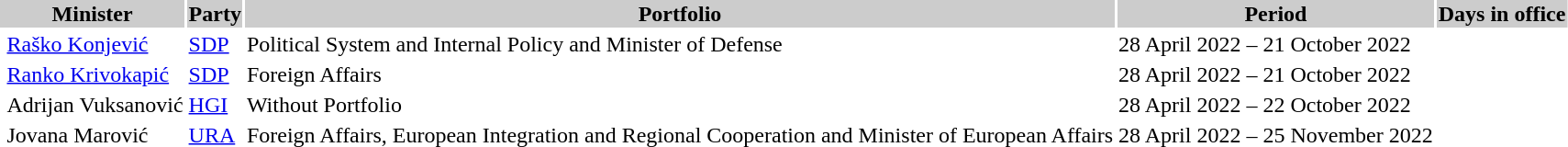<table>
<tr>
<th colspan="2" style="background:#ccc;">Minister</th>
<th style="background:#ccc;">Party</th>
<th style="background:#ccc;">Portfolio</th>
<th style="background:#ccc;">Period</th>
<th style="background:#ccc;">Days in office</th>
</tr>
<tr>
<td></td>
<td><a href='#'>Raško Konjević</a></td>
<td><a href='#'>SDP</a></td>
<td>Political System and Internal Policy and Minister of Defense</td>
<td>28 April 2022 – 21 October 2022</td>
<td></td>
</tr>
<tr>
<td></td>
<td><a href='#'>Ranko Krivokapić</a></td>
<td><a href='#'>SDP</a></td>
<td>Foreign Affairs</td>
<td>28 April 2022 – 21 October 2022</td>
<td></td>
</tr>
<tr>
<td></td>
<td>Adrijan Vuksanović</td>
<td><a href='#'>HGI</a></td>
<td>Without Portfolio</td>
<td>28 April 2022 – 22 October 2022</td>
<td></td>
</tr>
<tr>
<td></td>
<td>Jovana Marović</td>
<td><a href='#'>URA</a></td>
<td>Foreign Affairs, European Integration and Regional Cooperation and Minister of European Affairs</td>
<td>28 April 2022 – 25 November 2022</td>
<td></td>
</tr>
</table>
